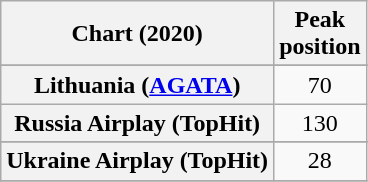<table class="wikitable sortable plainrowheaders" style="text-align:center">
<tr>
<th scope="col">Chart (2020)</th>
<th scope="col">Peak<br>position</th>
</tr>
<tr>
</tr>
<tr>
</tr>
<tr>
</tr>
<tr>
<th scope="row">Lithuania (<a href='#'>AGATA</a>)</th>
<td>70</td>
</tr>
<tr>
<th scope="row">Russia Airplay (TopHit)</th>
<td>130</td>
</tr>
<tr>
</tr>
<tr>
<th scope="row">Ukraine Airplay (TopHit)</th>
<td>28</td>
</tr>
<tr>
</tr>
</table>
